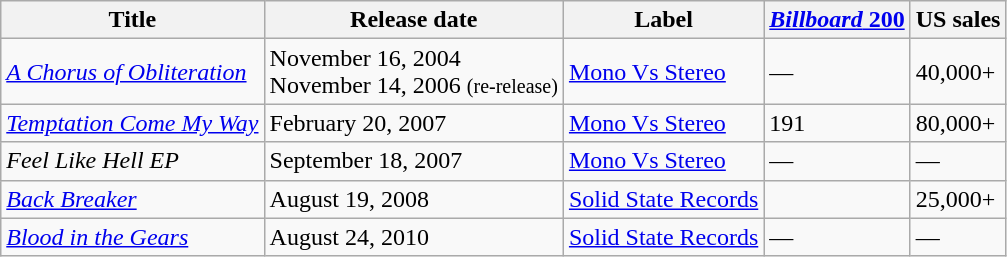<table class="wikitable">
<tr>
<th>Title</th>
<th>Release date</th>
<th>Label</th>
<th><a href='#'><em>Billboard</em> 200</a></th>
<th>US sales</th>
</tr>
<tr>
<td><em><a href='#'>A Chorus of Obliteration</a></em></td>
<td>November 16, 2004<br>November 14, 2006 <small>(re-release)</small></td>
<td><a href='#'>Mono Vs Stereo</a></td>
<td>—</td>
<td>40,000+</td>
</tr>
<tr>
<td><em><a href='#'>Temptation Come My Way</a></em></td>
<td>February 20, 2007</td>
<td><a href='#'>Mono Vs Stereo</a></td>
<td>191</td>
<td>80,000+</td>
</tr>
<tr>
<td><em>Feel Like Hell EP</em></td>
<td>September 18, 2007</td>
<td><a href='#'>Mono Vs Stereo</a></td>
<td>—</td>
<td>—</td>
</tr>
<tr>
<td><em><a href='#'>Back Breaker</a></em></td>
<td>August 19, 2008</td>
<td><a href='#'>Solid State Records</a></td>
<td></td>
<td>25,000+</td>
</tr>
<tr>
<td><em><a href='#'>Blood in the Gears</a></em></td>
<td>August 24, 2010</td>
<td><a href='#'>Solid State Records</a></td>
<td>—</td>
<td>—</td>
</tr>
</table>
